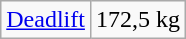<table class="wikitable">
<tr>
<td><a href='#'>Deadlift</a></td>
<td>172,5 kg</td>
</tr>
</table>
